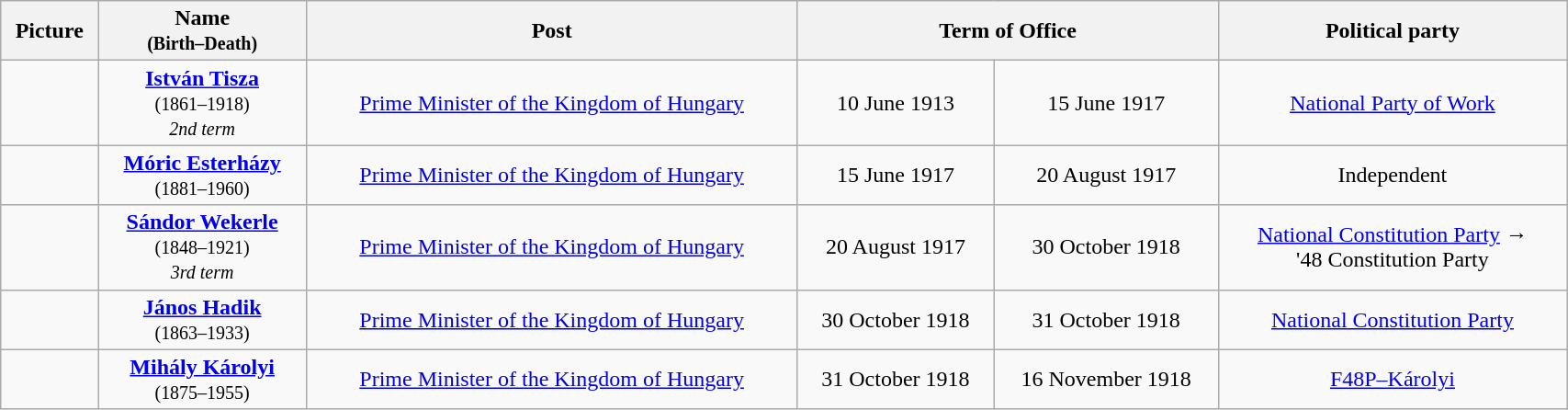<table class="wikitable" style="width:90%; text-align:center;">
<tr>
<th>Picture</th>
<th>Name<br><small>(Birth–Death)</small></th>
<th>Post</th>
<th colspan=2>Term of Office</th>
<th>Political party</th>
</tr>
<tr>
<td></td>
<td><strong><a href='#'>István Tisza</a></strong><br><small>(1861–1918)<br><em>2nd term</em></small></td>
<td><a href='#'>Prime Minister of the Kingdom of Hungary</a></td>
<td>10 June 1913</td>
<td>15 June 1917</td>
<td><a href='#'>National Party of Work</a></td>
</tr>
<tr>
<td></td>
<td><strong><a href='#'>Móric Esterházy</a></strong><br><small>(1881–1960)</small></td>
<td><a href='#'>Prime Minister of the Kingdom of Hungary</a></td>
<td>15 June 1917</td>
<td>20 August 1917</td>
<td>Independent</td>
</tr>
<tr>
<td></td>
<td><strong><a href='#'>Sándor Wekerle</a></strong><br><small>(1848–1921)<br><em>3rd term</em></small></td>
<td><a href='#'>Prime Minister of the Kingdom of Hungary</a></td>
<td>20 August 1917</td>
<td>30 October 1918</td>
<td><a href='#'>National Constitution Party</a> →<br>'48 Constitution Party</td>
</tr>
<tr>
<td></td>
<td><strong><a href='#'>János Hadik</a></strong><br><small>(1863–1933)</small></td>
<td><a href='#'>Prime Minister of the Kingdom of Hungary</a></td>
<td>30 October 1918</td>
<td>31 October 1918</td>
<td><a href='#'>National Constitution Party</a></td>
</tr>
<tr>
<td></td>
<td><strong><a href='#'>Mihály Károlyi</a></strong><br><small>(1875–1955)</small></td>
<td><a href='#'>Prime Minister of the Kingdom of Hungary</a></td>
<td>31 October 1918</td>
<td>16 November 1918</td>
<td><a href='#'>F48P–Károlyi</a></td>
</tr>
</table>
